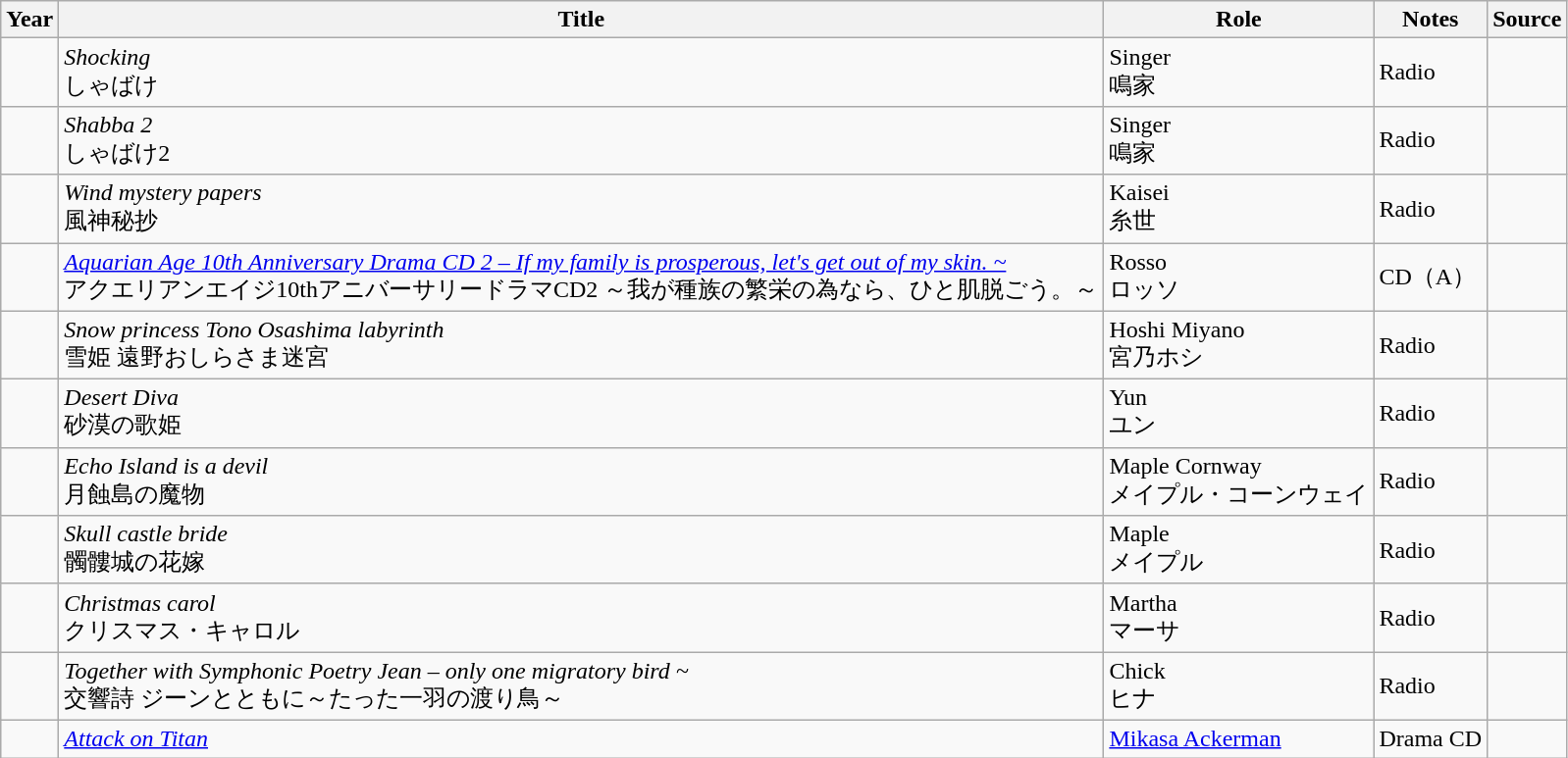<table class="wikitable sortable plainrowheaders">
<tr>
<th>Year</th>
<th>Title</th>
<th>Role</th>
<th class="unsortable">Notes</th>
<th class="unsortable">Source</th>
</tr>
<tr>
<td></td>
<td><em>Shocking</em><br>しゃばけ</td>
<td>Singer<br>鳴家</td>
<td>Radio</td>
<td></td>
</tr>
<tr>
<td></td>
<td><em>Shabba 2</em><br>しゃばけ2</td>
<td>Singer<br>鳴家</td>
<td>Radio</td>
<td></td>
</tr>
<tr>
<td></td>
<td><em>Wind mystery papers</em><br>風神秘抄</td>
<td>Kaisei<br>糸世</td>
<td>Radio</td>
<td></td>
</tr>
<tr>
<td></td>
<td><em><a href='#'>Aquarian Age 10th Anniversary Drama CD 2 – If my family is prosperous, let's get out of my skin. ~</a></em><br>アクエリアンエイジ10thアニバーサリードラマCD2 ～我が種族の繁栄の為なら、ひと肌脱ごう。～</td>
<td>Rosso<br>ロッソ</td>
<td>CD（A）</td>
<td></td>
</tr>
<tr>
<td></td>
<td><em>Snow princess Tono Osashima labyrinth</em><br>雪姫 遠野おしらさま迷宮</td>
<td>Hoshi Miyano<br>宮乃ホシ</td>
<td>Radio</td>
<td></td>
</tr>
<tr>
<td></td>
<td><em>Desert Diva</em><br>砂漠の歌姫</td>
<td>Yun<br>ユン</td>
<td>Radio</td>
<td></td>
</tr>
<tr>
<td></td>
<td><em>Echo Island is a devil</em><br>月蝕島の魔物</td>
<td>Maple Cornway<br>メイプル・コーンウェイ</td>
<td>Radio</td>
<td></td>
</tr>
<tr>
<td></td>
<td><em>Skull castle bride</em><br>髑髏城の花嫁</td>
<td>Maple<br>メイプル</td>
<td>Radio</td>
<td></td>
</tr>
<tr>
<td></td>
<td><em>Christmas carol</em><br>クリスマス・キャロル</td>
<td>Martha<br>マーサ</td>
<td>Radio</td>
<td></td>
</tr>
<tr>
<td></td>
<td><em>Together with Symphonic Poetry Jean – only one migratory bird ~</em><br>交響詩 ジーンとともに～たった一羽の渡り鳥～</td>
<td>Chick<br>ヒナ</td>
<td>Radio</td>
<td></td>
</tr>
<tr>
<td></td>
<td><em><a href='#'>Attack on Titan</a></em></td>
<td><a href='#'>Mikasa Ackerman</a></td>
<td>Drama CD</td>
<td></td>
</tr>
</table>
